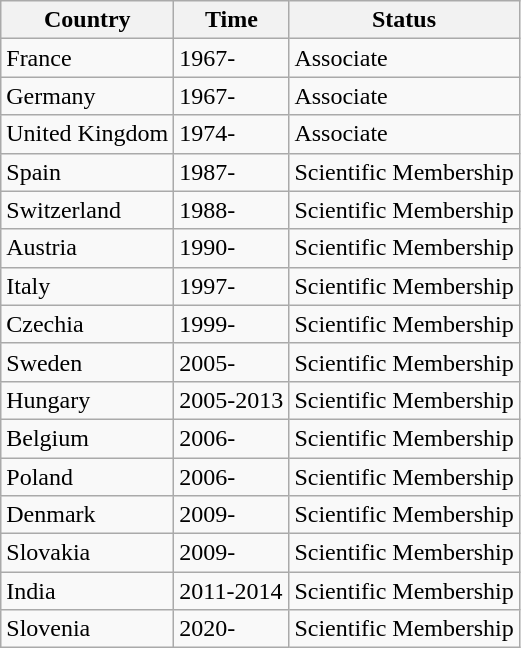<table class="wikitable sortable">
<tr>
<th>Country</th>
<th>Time</th>
<th>Status</th>
</tr>
<tr>
<td>France</td>
<td>1967-</td>
<td>Associate</td>
</tr>
<tr>
<td>Germany</td>
<td>1967-</td>
<td>Associate</td>
</tr>
<tr>
<td>United Kingdom</td>
<td>1974-</td>
<td>Associate</td>
</tr>
<tr>
<td>Spain</td>
<td>1987-</td>
<td>Scientific Membership</td>
</tr>
<tr>
<td>Switzerland</td>
<td>1988-</td>
<td>Scientific Membership</td>
</tr>
<tr>
<td>Austria</td>
<td>1990-</td>
<td>Scientific Membership</td>
</tr>
<tr>
<td>Italy</td>
<td>1997-</td>
<td>Scientific Membership</td>
</tr>
<tr>
<td>Czechia</td>
<td>1999-</td>
<td>Scientific Membership</td>
</tr>
<tr>
<td>Sweden</td>
<td>2005-</td>
<td>Scientific Membership</td>
</tr>
<tr>
<td>Hungary</td>
<td>2005-2013</td>
<td>Scientific Membership</td>
</tr>
<tr>
<td>Belgium</td>
<td>2006-</td>
<td>Scientific Membership</td>
</tr>
<tr>
<td>Poland</td>
<td>2006-</td>
<td>Scientific Membership</td>
</tr>
<tr>
<td>Denmark</td>
<td>2009-</td>
<td>Scientific Membership</td>
</tr>
<tr>
<td>Slovakia</td>
<td>2009-</td>
<td>Scientific Membership</td>
</tr>
<tr>
<td>India</td>
<td>2011-2014</td>
<td>Scientific Membership</td>
</tr>
<tr>
<td>Slovenia</td>
<td>2020-</td>
<td>Scientific Membership</td>
</tr>
</table>
